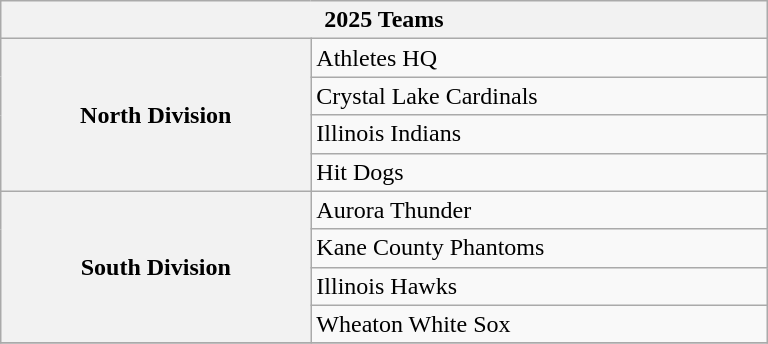<table class="wikitable" style="width:32em">
<tr>
<th colspan=2>2025 Teams</th>
</tr>
<tr>
<th rowspan=4>North Division</th>
<td>Athletes HQ</td>
</tr>
<tr>
<td>Crystal Lake Cardinals</td>
</tr>
<tr>
<td>Illinois Indians</td>
</tr>
<tr>
<td>Hit Dogs</td>
</tr>
<tr>
<th rowspan=4>South Division</th>
<td>Aurora Thunder</td>
</tr>
<tr>
<td>Kane County Phantoms</td>
</tr>
<tr>
<td>Illinois Hawks</td>
</tr>
<tr>
<td>Wheaton White Sox</td>
</tr>
<tr>
</tr>
</table>
